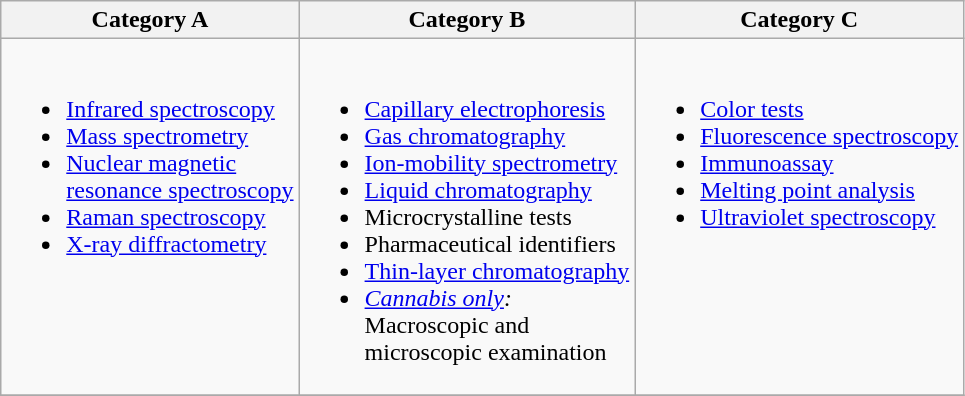<table class="wikitable floatright" style="text-alignh: 90%">
<tr>
<th>Category A</th>
<th>Category B</th>
<th>Category C</th>
</tr>
<tr>
<td style="vertical-align: top;"><br><ul><li><a href='#'>Infrared spectroscopy</a></li><li><a href='#'>Mass spectrometry</a></li><li><a href='#'>Nuclear magnetic<br>resonance spectroscopy</a></li><li><a href='#'>Raman spectroscopy</a></li><li><a href='#'>X-ray diffractometry</a></li></ul></td>
<td style="vertical-align: top;"><br><ul><li><a href='#'>Capillary electrophoresis</a></li><li><a href='#'>Gas chromatography</a></li><li><a href='#'>Ion-mobility spectrometry</a></li><li><a href='#'>Liquid chromatography</a></li><li>Microcrystalline tests</li><li>Pharmaceutical identifiers</li><li><a href='#'>Thin-layer chromatography</a></li><li><em><a href='#'>Cannabis only</a>:</em><br>Macroscopic and<br>microscopic examination</li></ul></td>
<td style="vertical-align: top;"><br><ul><li><a href='#'>Color tests</a></li><li><a href='#'>Fluorescence spectroscopy</a></li><li><a href='#'>Immunoassay</a></li><li><a href='#'>Melting point analysis</a></li><li><a href='#'>Ultraviolet spectroscopy</a></li></ul></td>
</tr>
<tr>
</tr>
</table>
